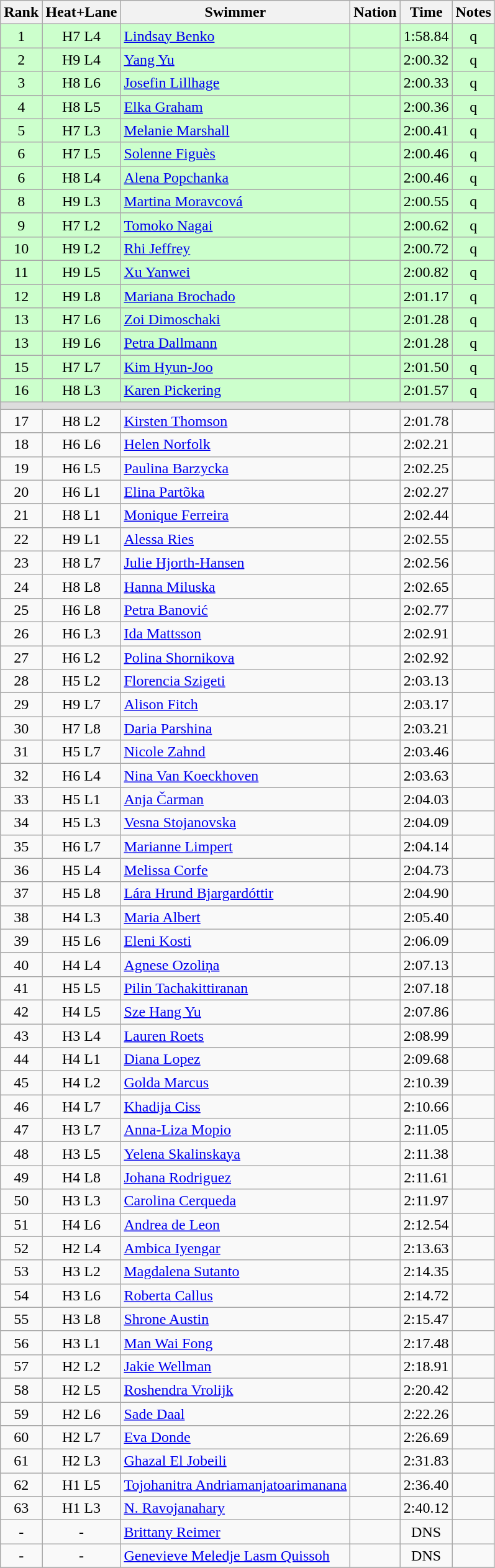<table class="wikitable sortable" style="text-align:center">
<tr>
<th>Rank</th>
<th>Heat+Lane</th>
<th>Swimmer</th>
<th>Nation</th>
<th>Time</th>
<th>Notes</th>
</tr>
<tr bgcolor=ccffcc>
<td>1</td>
<td>H7 L4</td>
<td align=left><a href='#'>Lindsay Benko</a></td>
<td align=left></td>
<td>1:58.84</td>
<td>q</td>
</tr>
<tr bgcolor=ccffcc>
<td>2</td>
<td>H9 L4</td>
<td align=left><a href='#'>Yang Yu</a></td>
<td align=left></td>
<td>2:00.32</td>
<td>q</td>
</tr>
<tr bgcolor=ccffcc>
<td>3</td>
<td>H8 L6</td>
<td align=left><a href='#'>Josefin Lillhage</a></td>
<td align=left></td>
<td>2:00.33</td>
<td>q</td>
</tr>
<tr bgcolor=ccffcc>
<td>4</td>
<td>H8 L5</td>
<td align=left><a href='#'>Elka Graham</a></td>
<td align=left></td>
<td>2:00.36</td>
<td>q</td>
</tr>
<tr bgcolor=ccffcc>
<td>5</td>
<td>H7 L3</td>
<td align=left><a href='#'>Melanie Marshall</a></td>
<td align=left></td>
<td>2:00.41</td>
<td>q</td>
</tr>
<tr bgcolor=ccffcc>
<td>6</td>
<td>H7 L5</td>
<td align=left><a href='#'>Solenne Figuès</a></td>
<td align=left></td>
<td>2:00.46</td>
<td>q</td>
</tr>
<tr bgcolor=ccffcc>
<td>6</td>
<td>H8 L4</td>
<td align=left><a href='#'>Alena Popchanka</a></td>
<td align=left></td>
<td>2:00.46</td>
<td>q</td>
</tr>
<tr bgcolor=ccffcc>
<td>8</td>
<td>H9 L3</td>
<td align=left><a href='#'>Martina Moravcová</a></td>
<td align=left></td>
<td>2:00.55</td>
<td>q</td>
</tr>
<tr bgcolor=ccffcc>
<td>9</td>
<td>H7 L2</td>
<td align=left><a href='#'>Tomoko Nagai</a></td>
<td align=left></td>
<td>2:00.62</td>
<td>q</td>
</tr>
<tr bgcolor=ccffcc>
<td>10</td>
<td>H9 L2</td>
<td align=left><a href='#'>Rhi Jeffrey</a></td>
<td align=left></td>
<td>2:00.72</td>
<td>q</td>
</tr>
<tr bgcolor=ccffcc>
<td>11</td>
<td>H9 L5</td>
<td align=left><a href='#'>Xu Yanwei</a></td>
<td align=left></td>
<td>2:00.82</td>
<td>q</td>
</tr>
<tr bgcolor=ccffcc>
<td>12</td>
<td>H9 L8</td>
<td align=left><a href='#'>Mariana Brochado</a></td>
<td align=left></td>
<td>2:01.17</td>
<td>q</td>
</tr>
<tr bgcolor=ccffcc>
<td>13</td>
<td>H7 L6</td>
<td align=left><a href='#'>Zoi Dimoschaki</a></td>
<td align=left></td>
<td>2:01.28</td>
<td>q</td>
</tr>
<tr bgcolor=ccffcc>
<td>13</td>
<td>H9 L6</td>
<td align=left><a href='#'>Petra Dallmann</a></td>
<td align=left></td>
<td>2:01.28</td>
<td>q</td>
</tr>
<tr bgcolor=ccffcc>
<td>15</td>
<td>H7 L7</td>
<td align=left><a href='#'>Kim Hyun-Joo</a></td>
<td align=left></td>
<td>2:01.50</td>
<td>q</td>
</tr>
<tr bgcolor=ccffcc>
<td>16</td>
<td>H8 L3</td>
<td align=left><a href='#'>Karen Pickering</a></td>
<td align=left></td>
<td>2:01.57</td>
<td>q</td>
</tr>
<tr bgcolor=#DDDDDD>
<td colspan=6></td>
</tr>
<tr>
<td>17</td>
<td>H8 L2</td>
<td align=left><a href='#'>Kirsten Thomson</a></td>
<td align=left></td>
<td>2:01.78</td>
<td></td>
</tr>
<tr>
<td>18</td>
<td>H6 L6</td>
<td align=left><a href='#'>Helen Norfolk</a></td>
<td align=left></td>
<td>2:02.21</td>
<td></td>
</tr>
<tr>
<td>19</td>
<td>H6 L5</td>
<td align=left><a href='#'>Paulina Barzycka</a></td>
<td align=left></td>
<td>2:02.25</td>
<td></td>
</tr>
<tr>
<td>20</td>
<td>H6 L1</td>
<td align=left><a href='#'>Elina Partõka</a></td>
<td align=left></td>
<td>2:02.27</td>
<td></td>
</tr>
<tr>
<td>21</td>
<td>H8 L1</td>
<td align=left><a href='#'>Monique Ferreira</a></td>
<td align=left></td>
<td>2:02.44</td>
<td></td>
</tr>
<tr>
<td>22</td>
<td>H9 L1</td>
<td align=left><a href='#'>Alessa Ries</a></td>
<td align=left></td>
<td>2:02.55</td>
<td></td>
</tr>
<tr>
<td>23</td>
<td>H8 L7</td>
<td align=left><a href='#'>Julie Hjorth-Hansen</a></td>
<td align=left></td>
<td>2:02.56</td>
<td></td>
</tr>
<tr>
<td>24</td>
<td>H8 L8</td>
<td align=left><a href='#'>Hanna Miluska</a></td>
<td align=left></td>
<td>2:02.65</td>
<td></td>
</tr>
<tr>
<td>25</td>
<td>H6 L8</td>
<td align=left><a href='#'>Petra Banović</a></td>
<td align=left></td>
<td>2:02.77</td>
<td></td>
</tr>
<tr>
<td>26</td>
<td>H6 L3</td>
<td align=left><a href='#'>Ida Mattsson</a></td>
<td align=left></td>
<td>2:02.91</td>
<td></td>
</tr>
<tr>
<td>27</td>
<td>H6 L2</td>
<td align=left><a href='#'>Polina Shornikova</a></td>
<td align=left></td>
<td>2:02.92</td>
<td></td>
</tr>
<tr>
<td>28</td>
<td>H5 L2</td>
<td align=left><a href='#'>Florencia Szigeti</a></td>
<td align=left></td>
<td>2:03.13</td>
<td></td>
</tr>
<tr>
<td>29</td>
<td>H9 L7</td>
<td align=left><a href='#'>Alison Fitch</a></td>
<td align=left></td>
<td>2:03.17</td>
<td></td>
</tr>
<tr>
<td>30</td>
<td>H7 L8</td>
<td align=left><a href='#'>Daria Parshina</a></td>
<td align=left></td>
<td>2:03.21</td>
<td></td>
</tr>
<tr>
<td>31</td>
<td>H5 L7</td>
<td align=left><a href='#'>Nicole Zahnd</a></td>
<td align=left></td>
<td>2:03.46</td>
<td></td>
</tr>
<tr>
<td>32</td>
<td>H6 L4</td>
<td align=left><a href='#'>Nina Van Koeckhoven</a></td>
<td align=left></td>
<td>2:03.63</td>
<td></td>
</tr>
<tr>
<td>33</td>
<td>H5 L1</td>
<td align=left><a href='#'>Anja Čarman</a></td>
<td align=left></td>
<td>2:04.03</td>
<td></td>
</tr>
<tr>
<td>34</td>
<td>H5 L3</td>
<td align=left><a href='#'>Vesna Stojanovska</a></td>
<td align=left></td>
<td>2:04.09</td>
<td></td>
</tr>
<tr>
<td>35</td>
<td>H6 L7</td>
<td align=left><a href='#'>Marianne Limpert</a></td>
<td align=left></td>
<td>2:04.14</td>
<td></td>
</tr>
<tr>
<td>36</td>
<td>H5 L4</td>
<td align=left><a href='#'>Melissa Corfe</a></td>
<td align=left></td>
<td>2:04.73</td>
<td></td>
</tr>
<tr>
<td>37</td>
<td>H5 L8</td>
<td align=left><a href='#'>Lára Hrund Bjargardóttir</a></td>
<td align=left></td>
<td>2:04.90</td>
<td></td>
</tr>
<tr>
<td>38</td>
<td>H4 L3</td>
<td align=left><a href='#'>Maria Albert</a></td>
<td align=left></td>
<td>2:05.40</td>
<td></td>
</tr>
<tr>
<td>39</td>
<td>H5 L6</td>
<td align=left><a href='#'>Eleni Kosti</a></td>
<td align=left></td>
<td>2:06.09</td>
<td></td>
</tr>
<tr>
<td>40</td>
<td>H4 L4</td>
<td align=left><a href='#'>Agnese Ozoliņa</a></td>
<td align=left></td>
<td>2:07.13</td>
<td></td>
</tr>
<tr>
<td>41</td>
<td>H5 L5</td>
<td align=left><a href='#'>Pilin Tachakittiranan</a></td>
<td align=left></td>
<td>2:07.18</td>
<td></td>
</tr>
<tr>
<td>42</td>
<td>H4 L5</td>
<td align=left><a href='#'>Sze Hang Yu</a></td>
<td align=left></td>
<td>2:07.86</td>
<td></td>
</tr>
<tr>
<td>43</td>
<td>H3 L4</td>
<td align=left><a href='#'>Lauren Roets</a></td>
<td align=left></td>
<td>2:08.99</td>
<td></td>
</tr>
<tr>
<td>44</td>
<td>H4 L1</td>
<td align=left><a href='#'>Diana Lopez</a></td>
<td align=left></td>
<td>2:09.68</td>
<td></td>
</tr>
<tr>
<td>45</td>
<td>H4 L2</td>
<td align=left><a href='#'>Golda Marcus</a></td>
<td align=left></td>
<td>2:10.39</td>
<td></td>
</tr>
<tr>
<td>46</td>
<td>H4 L7</td>
<td align=left><a href='#'>Khadija Ciss</a></td>
<td align=left></td>
<td>2:10.66</td>
<td></td>
</tr>
<tr>
<td>47</td>
<td>H3 L7</td>
<td align=left><a href='#'>Anna-Liza Mopio</a></td>
<td align=left></td>
<td>2:11.05</td>
<td></td>
</tr>
<tr>
<td>48</td>
<td>H3 L5</td>
<td align=left><a href='#'>Yelena Skalinskaya</a></td>
<td align=left></td>
<td>2:11.38</td>
<td></td>
</tr>
<tr>
<td>49</td>
<td>H4 L8</td>
<td align=left><a href='#'>Johana Rodriguez</a></td>
<td align=left></td>
<td>2:11.61</td>
<td></td>
</tr>
<tr>
<td>50</td>
<td>H3 L3</td>
<td align=left><a href='#'>Carolina Cerqueda</a></td>
<td align=left></td>
<td>2:11.97</td>
<td></td>
</tr>
<tr>
<td>51</td>
<td>H4 L6</td>
<td align=left><a href='#'>Andrea de Leon</a></td>
<td align=left></td>
<td>2:12.54</td>
<td></td>
</tr>
<tr>
<td>52</td>
<td>H2 L4</td>
<td align=left><a href='#'>Ambica Iyengar</a></td>
<td align=left></td>
<td>2:13.63</td>
<td></td>
</tr>
<tr>
<td>53</td>
<td>H3 L2</td>
<td align=left><a href='#'>Magdalena Sutanto</a></td>
<td align=left></td>
<td>2:14.35</td>
<td></td>
</tr>
<tr>
<td>54</td>
<td>H3 L6</td>
<td align=left><a href='#'>Roberta Callus</a></td>
<td align=left></td>
<td>2:14.72</td>
<td></td>
</tr>
<tr>
<td>55</td>
<td>H3 L8</td>
<td align=left><a href='#'>Shrone Austin</a></td>
<td align=left></td>
<td>2:15.47</td>
<td></td>
</tr>
<tr>
<td>56</td>
<td>H3 L1</td>
<td align=left><a href='#'>Man Wai Fong</a></td>
<td align=left></td>
<td>2:17.48</td>
<td></td>
</tr>
<tr>
<td>57</td>
<td>H2 L2</td>
<td align=left><a href='#'>Jakie Wellman</a></td>
<td align=left></td>
<td>2:18.91</td>
<td></td>
</tr>
<tr>
<td>58</td>
<td>H2 L5</td>
<td align=left><a href='#'>Roshendra Vrolijk</a></td>
<td align=left></td>
<td>2:20.42</td>
<td></td>
</tr>
<tr>
<td>59</td>
<td>H2 L6</td>
<td align=left><a href='#'>Sade Daal</a></td>
<td align=left></td>
<td>2:22.26</td>
<td></td>
</tr>
<tr>
<td>60</td>
<td>H2 L7</td>
<td align=left><a href='#'>Eva Donde</a></td>
<td align=left></td>
<td>2:26.69</td>
<td></td>
</tr>
<tr>
<td>61</td>
<td>H2 L3</td>
<td align=left><a href='#'>Ghazal El Jobeili</a></td>
<td align=left></td>
<td>2:31.83</td>
<td></td>
</tr>
<tr>
<td>62</td>
<td>H1 L5</td>
<td align=left><a href='#'>Tojohanitra Andriamanjatoarimanana</a></td>
<td align=left></td>
<td>2:36.40</td>
<td></td>
</tr>
<tr>
<td>63</td>
<td>H1 L3</td>
<td align=left><a href='#'>N. Ravojanahary</a></td>
<td align=left></td>
<td>2:40.12</td>
<td></td>
</tr>
<tr>
<td>-</td>
<td>-</td>
<td align=left><a href='#'>Brittany Reimer</a></td>
<td align=left></td>
<td>DNS</td>
<td></td>
</tr>
<tr>
<td>-</td>
<td>-</td>
<td align=left><a href='#'>Genevieve Meledje Lasm Quissoh</a></td>
<td align=left></td>
<td>DNS</td>
<td></td>
</tr>
<tr>
</tr>
</table>
